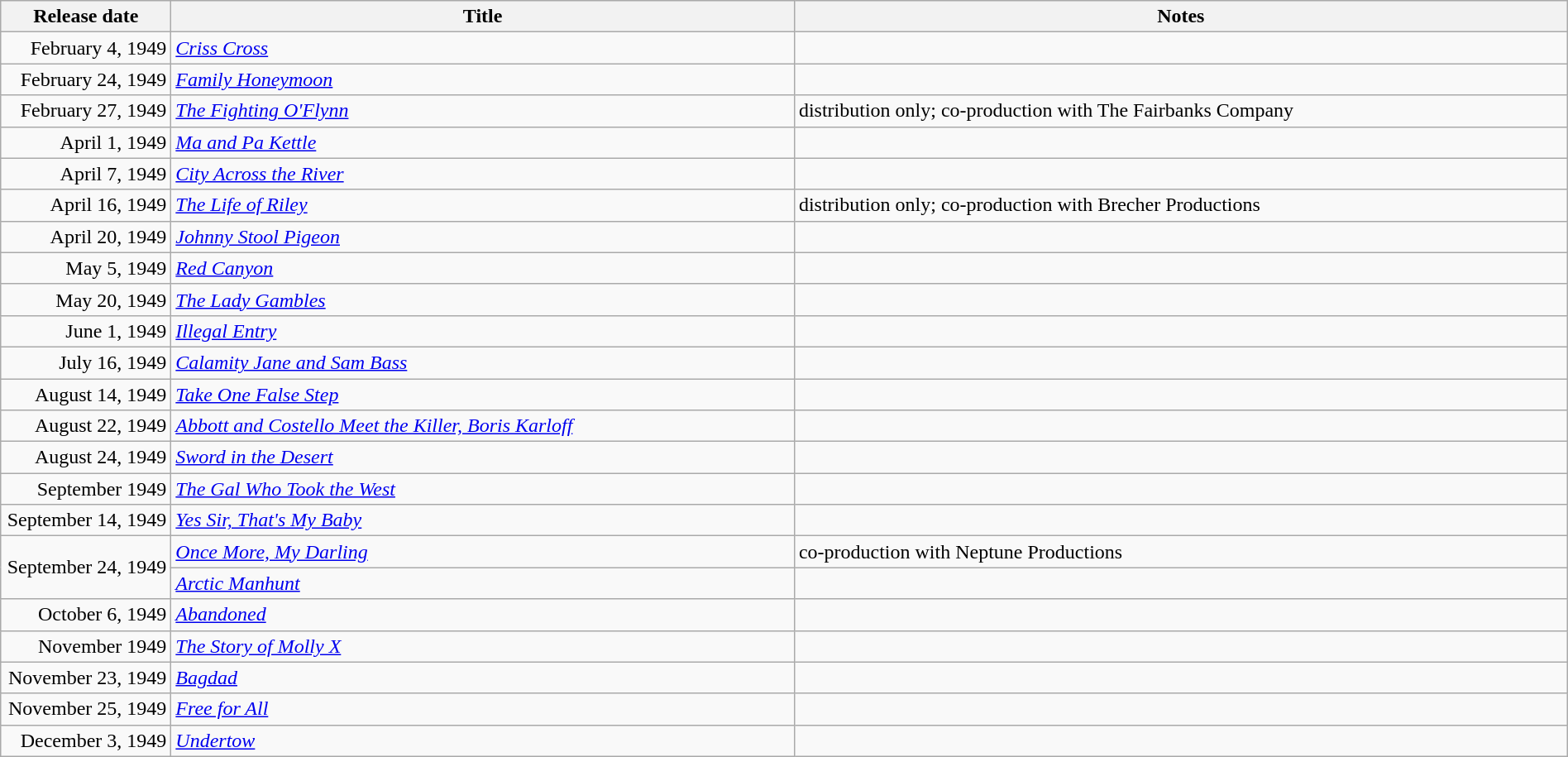<table class="wikitable sortable" style="width:100%;">
<tr>
<th scope="col" style="width:130px;">Release date</th>
<th>Title</th>
<th>Notes</th>
</tr>
<tr>
<td style="text-align:right;">February 4, 1949</td>
<td><em><a href='#'>Criss Cross</a></em></td>
<td></td>
</tr>
<tr>
<td style="text-align:right;">February 24, 1949</td>
<td><em><a href='#'>Family Honeymoon</a></em></td>
<td></td>
</tr>
<tr>
<td style="text-align:right;">February 27, 1949</td>
<td><em><a href='#'>The Fighting O'Flynn</a></em></td>
<td>distribution only; co-production with The Fairbanks Company</td>
</tr>
<tr>
<td style="text-align:right;">April 1, 1949</td>
<td><em><a href='#'>Ma and Pa Kettle</a></em></td>
<td></td>
</tr>
<tr>
<td style="text-align:right;">April 7, 1949</td>
<td><em><a href='#'>City Across the River</a></em></td>
<td></td>
</tr>
<tr>
<td style="text-align:right;">April 16, 1949</td>
<td><em><a href='#'>The Life of Riley</a></em></td>
<td>distribution only; co-production with Brecher Productions</td>
</tr>
<tr>
<td style="text-align:right;">April 20, 1949</td>
<td><em><a href='#'>Johnny Stool Pigeon</a></em></td>
<td></td>
</tr>
<tr>
<td style="text-align:right;">May 5, 1949</td>
<td><em><a href='#'>Red Canyon</a></em></td>
<td></td>
</tr>
<tr>
<td style="text-align:right;">May 20, 1949</td>
<td><em><a href='#'>The Lady Gambles</a></em></td>
<td></td>
</tr>
<tr>
<td style="text-align:right;">June 1, 1949</td>
<td><em><a href='#'>Illegal Entry</a></em></td>
<td></td>
</tr>
<tr>
<td style="text-align:right;">July 16, 1949</td>
<td><em><a href='#'>Calamity Jane and Sam Bass</a></em></td>
<td></td>
</tr>
<tr>
<td style="text-align:right;">August 14, 1949</td>
<td><em><a href='#'>Take One False Step</a></em></td>
<td></td>
</tr>
<tr>
<td style="text-align:right;">August 22, 1949</td>
<td><em><a href='#'>Abbott and Costello Meet the Killer, Boris Karloff</a></em></td>
<td></td>
</tr>
<tr>
<td style="text-align:right;">August 24, 1949</td>
<td><em><a href='#'>Sword in the Desert</a></em></td>
<td></td>
</tr>
<tr>
<td style="text-align:right;">September 1949</td>
<td><em><a href='#'>The Gal Who Took the West</a></em></td>
<td></td>
</tr>
<tr>
<td style="text-align:right;">September 14, 1949</td>
<td><em><a href='#'>Yes Sir, That's My Baby</a></em></td>
<td></td>
</tr>
<tr>
<td style="text-align:right;" rowspan="2">September 24, 1949</td>
<td><em><a href='#'>Once More, My Darling</a></em></td>
<td>co-production with Neptune Productions</td>
</tr>
<tr>
<td><em><a href='#'>Arctic Manhunt</a></em></td>
<td></td>
</tr>
<tr>
<td style="text-align:right;">October 6, 1949</td>
<td><em><a href='#'>Abandoned</a></em></td>
<td></td>
</tr>
<tr>
<td style="text-align:right;">November 1949</td>
<td><em><a href='#'>The Story of Molly X</a></em></td>
<td></td>
</tr>
<tr>
<td style="text-align:right;">November 23, 1949</td>
<td><em><a href='#'>Bagdad</a></em></td>
<td></td>
</tr>
<tr>
<td style="text-align:right;">November 25, 1949</td>
<td><em><a href='#'>Free for All</a></em></td>
<td></td>
</tr>
<tr>
<td style="text-align:right;">December 3, 1949</td>
<td><em><a href='#'>Undertow</a></em></td>
<td></td>
</tr>
</table>
